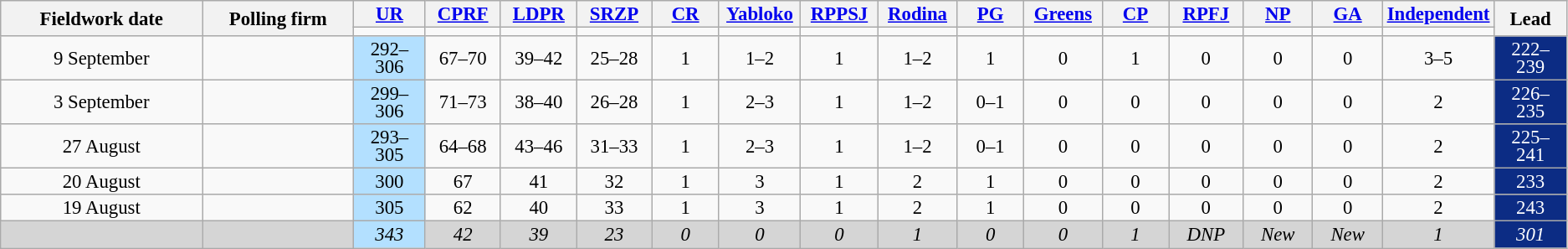<table class=wikitable style="font-size:95%; line-height:14px; text-align:center">
<tr>
<th style=width:200px; rowspan=2>Fieldwork date</th>
<th style=width:150px; rowspan=2>Polling firm</th>
<th style="width:60px;"><a href='#'>UR</a></th>
<th style="width:60px;"><a href='#'>CPRF</a></th>
<th style="width:60px;"><a href='#'>LDPR</a></th>
<th style="width:60px;"><a href='#'>SRZP</a></th>
<th style="width:60px;"><a href='#'>CR</a></th>
<th style="width:60px;"><a href='#'>Yabloko</a></th>
<th style="width:60px;"><a href='#'>RPPSJ</a></th>
<th style="width:60px;"><a href='#'>Rodina</a></th>
<th style="width:60px;"><a href='#'>PG</a></th>
<th style="width:60px;"><a href='#'>Greens</a></th>
<th style="width:60px;"><a href='#'>CP</a></th>
<th style="width:60px;"><a href='#'>RPFJ</a></th>
<th style="width:60px;"><a href='#'>NP</a></th>
<th style="width:60px;"><a href='#'>GA</a></th>
<th style="width:60px;"><a href='#'>Independent</a></th>
<th style="width:60px;" rowspan="2">Lead</th>
</tr>
<tr>
<td bgcolor=></td>
<td bgcolor=></td>
<td bgcolor=></td>
<td bgcolor=></td>
<td bgcolor=></td>
<td bgcolor=></td>
<td bgcolor=></td>
<td bgcolor=></td>
<td bgcolor=></td>
<td bgcolor=></td>
<td bgcolor=></td>
<td bgcolor=></td>
<td bgcolor=></td>
<td bgcolor=></td>
<td bgcolor=></td>
</tr>
<tr>
<td>9 September</td>
<td></td>
<td style="background:#B3E0FF">292–306</td>
<td>67–70</td>
<td>39–42</td>
<td>25–28</td>
<td>1</td>
<td>1–2</td>
<td>1</td>
<td>1–2</td>
<td>1</td>
<td>0</td>
<td>1</td>
<td>0</td>
<td>0</td>
<td>0</td>
<td>3–5</td>
<td style="background:#0C2C84; color:white;">222–239</td>
</tr>
<tr>
<td>3 September</td>
<td></td>
<td style="background:#B3E0FF">299–306</td>
<td>71–73</td>
<td>38–40</td>
<td>26–28</td>
<td>1</td>
<td>2–3</td>
<td>1</td>
<td>1–2</td>
<td>0–1</td>
<td>0</td>
<td>0</td>
<td>0</td>
<td>0</td>
<td>0</td>
<td>2</td>
<td style="background:#0C2C84; color:white;">226–235</td>
</tr>
<tr>
<td>27 August</td>
<td></td>
<td style="background:#B3E0FF">293–305</td>
<td>64–68</td>
<td>43–46</td>
<td>31–33</td>
<td>1</td>
<td>2–3</td>
<td>1</td>
<td>1–2</td>
<td>0–1</td>
<td>0</td>
<td>0</td>
<td>0</td>
<td>0</td>
<td>0</td>
<td>2</td>
<td style="background:#0C2C84; color:white;">225–241</td>
</tr>
<tr>
<td>20 August</td>
<td></td>
<td style="background:#B3E0FF">300</td>
<td>67</td>
<td>41</td>
<td>32</td>
<td>1</td>
<td>3</td>
<td>1</td>
<td>2</td>
<td>1</td>
<td>0</td>
<td>0</td>
<td>0</td>
<td>0</td>
<td>0</td>
<td>2</td>
<td style="background:#0C2C84; color:white;">233</td>
</tr>
<tr>
<td>19 August</td>
<td></td>
<td style="background:#B3E0FF">305</td>
<td>62</td>
<td>40</td>
<td>33</td>
<td>1</td>
<td>3</td>
<td>1</td>
<td>2</td>
<td>1</td>
<td>0</td>
<td>0</td>
<td>0</td>
<td>0</td>
<td>0</td>
<td>2</td>
<td style="background:#0C2C84; color:white;">243</td>
</tr>
<tr>
<td style="background:#D5D5D5"></td>
<td style="background:#D5D5D5"></td>
<td style="background:#B3E0FF"><em>343</em></td>
<td style="background:#D5D5D5"><em>42</em></td>
<td style="background:#D5D5D5"><em>39</em></td>
<td style="background:#D5D5D5"><em>23</em></td>
<td style="background:#D5D5D5"><em>0</em></td>
<td style="background:#D5D5D5"><em>0</em></td>
<td style="background:#D5D5D5"><em>0</em></td>
<td style="background:#D5D5D5"><em>1</em></td>
<td style="background:#D5D5D5"><em>0</em></td>
<td style="background:#D5D5D5"><em>0</em></td>
<td style="background:#D5D5D5"><em>1</em></td>
<td style="background:#D5D5D5"><em>DNP</em></td>
<td style="background:#D5D5D5"><em>New</em></td>
<td style="background:#D5D5D5"><em>New</em></td>
<td style="background:#D5D5D5"><em>1</em></td>
<td style="background:#0C2C84; color:white;"><em>301</em></td>
</tr>
</table>
